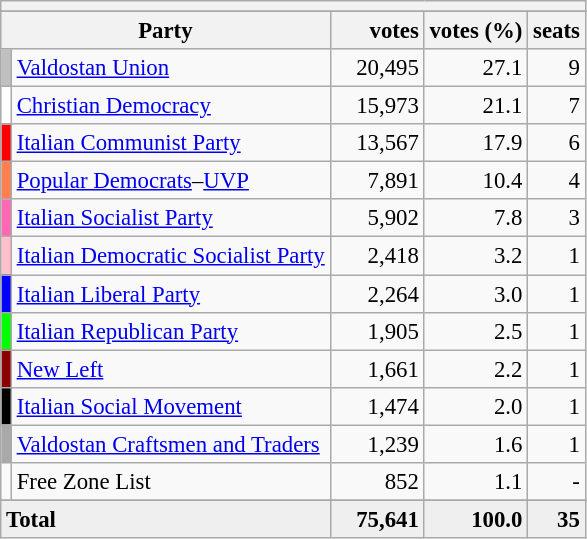<table class="wikitable" style="font-size:95%">
<tr>
<th colspan=5></th>
</tr>
<tr>
</tr>
<tr bgcolor="EFEFEF">
<th colspan=2>Party</th>
<th>      votes</th>
<th>votes (%)</th>
<th>seats</th>
</tr>
<tr>
<td bgcolor=Silver></td>
<td><a href='#'>Valdostan Union</a></td>
<td align=right>20,495</td>
<td align=right>27.1</td>
<td align=right>9</td>
</tr>
<tr>
<td bgcolor=White></td>
<td><a href='#'>Christian Democracy</a></td>
<td align=right>15,973</td>
<td align=right>21.1</td>
<td align=right>7</td>
</tr>
<tr>
<td bgcolor=Red></td>
<td><a href='#'>Italian Communist Party</a></td>
<td align=right>13,567</td>
<td align=right>17.9</td>
<td align=right>6</td>
</tr>
<tr>
<td bgcolor=Coral></td>
<td><a href='#'>Popular Democrats</a>–<a href='#'>UVP</a></td>
<td align=right>7,891</td>
<td align=right>10.4</td>
<td align=right>4</td>
</tr>
<tr>
<td bgcolor=Hotpink></td>
<td><a href='#'>Italian Socialist Party</a></td>
<td align=right>5,902</td>
<td align=right>7.8</td>
<td align=right>3</td>
</tr>
<tr>
<td bgcolor=Pink></td>
<td><a href='#'>Italian Democratic Socialist Party</a></td>
<td align=right>2,418</td>
<td align=right>3.2</td>
<td align=right>1</td>
</tr>
<tr>
<td bgcolor=Blue></td>
<td><a href='#'>Italian Liberal Party</a></td>
<td align=right>2,264</td>
<td align=right>3.0</td>
<td align=right>1</td>
</tr>
<tr>
<td bgcolor=Lime></td>
<td><a href='#'>Italian Republican Party</a></td>
<td align=right>1,905</td>
<td align=right>2.5</td>
<td align=right>1</td>
</tr>
<tr>
<td bgcolor=Darkred></td>
<td><a href='#'>New Left</a></td>
<td align=right>1,661</td>
<td align=right>2.2</td>
<td align=right>1</td>
</tr>
<tr>
<td bgcolor=Black></td>
<td><a href='#'>Italian Social Movement</a></td>
<td align=right>1,474</td>
<td align=right>2.0</td>
<td align=right>1</td>
</tr>
<tr>
<td bgcolor=Darkgray></td>
<td><a href='#'>Valdostan Craftsmen and Traders</a></td>
<td align=right>1,239</td>
<td align=right>1.6</td>
<td align=right>1</td>
</tr>
<tr>
<td bgcolor=></td>
<td>Free Zone List</td>
<td align=right>852</td>
<td align=right>1.1</td>
<td align=right>-</td>
</tr>
<tr>
</tr>
<tr bgcolor="EFEFEF">
<td colspan=2><strong>Total</strong></td>
<td align=right><strong>75,641</strong></td>
<td align=right><strong>100.0</strong></td>
<td align=right><strong>35</strong></td>
</tr>
</table>
